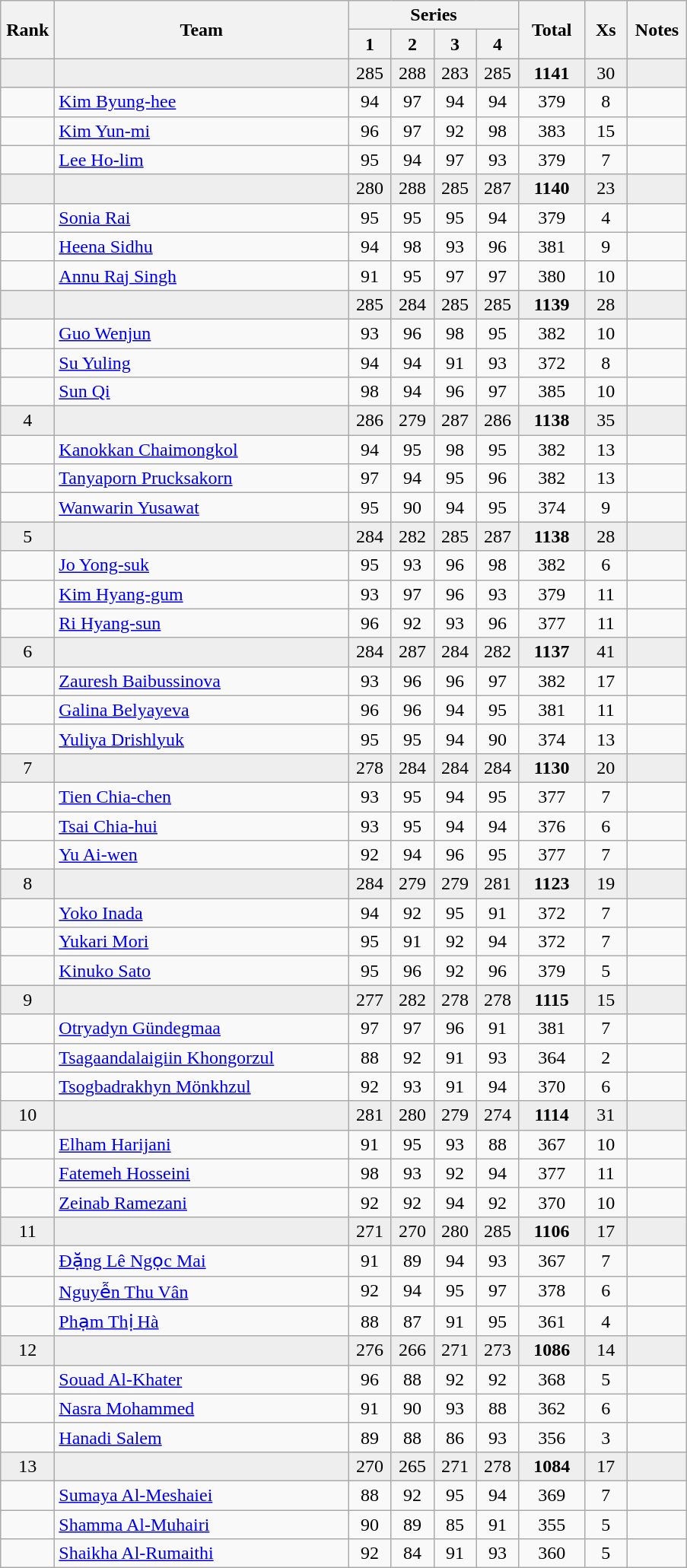<table class="wikitable" style="text-align:center">
<tr>
<th rowspan=2 width=40>Rank</th>
<th rowspan=2 width=250>Team</th>
<th colspan=4>Series</th>
<th rowspan=2 width=50>Total</th>
<th rowspan=2 width=30>Xs</th>
<th rowspan=2 width=45>Notes</th>
</tr>
<tr>
<th width=30>1</th>
<th width=30>2</th>
<th width=30>3</th>
<th width=30>4</th>
</tr>
<tr bgcolor=eeeeee>
<td></td>
<td align=left></td>
<td>285</td>
<td>288</td>
<td>283</td>
<td>285</td>
<td><strong>1141</strong></td>
<td>30</td>
<td></td>
</tr>
<tr>
<td></td>
<td align=left><a href='#'>Kim Byung-hee</a></td>
<td>94</td>
<td>97</td>
<td>94</td>
<td>94</td>
<td>379</td>
<td>8</td>
<td></td>
</tr>
<tr>
<td></td>
<td align=left><a href='#'>Kim Yun-mi</a></td>
<td>96</td>
<td>97</td>
<td>92</td>
<td>98</td>
<td>383</td>
<td>15</td>
<td></td>
</tr>
<tr>
<td></td>
<td align=left><a href='#'>Lee Ho-lim</a></td>
<td>95</td>
<td>94</td>
<td>97</td>
<td>93</td>
<td>379</td>
<td>7</td>
<td></td>
</tr>
<tr bgcolor=eeeeee>
<td></td>
<td align=left></td>
<td>280</td>
<td>288</td>
<td>285</td>
<td>287</td>
<td><strong>1140</strong></td>
<td>23</td>
<td></td>
</tr>
<tr>
<td></td>
<td align=left><a href='#'>Sonia Rai</a></td>
<td>95</td>
<td>95</td>
<td>95</td>
<td>94</td>
<td>379</td>
<td>4</td>
<td></td>
</tr>
<tr>
<td></td>
<td align=left><a href='#'>Heena Sidhu</a></td>
<td>94</td>
<td>98</td>
<td>93</td>
<td>96</td>
<td>381</td>
<td>9</td>
<td></td>
</tr>
<tr>
<td></td>
<td align=left><a href='#'>Annu Raj Singh</a></td>
<td>91</td>
<td>95</td>
<td>97</td>
<td>97</td>
<td>380</td>
<td>10</td>
<td></td>
</tr>
<tr bgcolor=eeeeee>
<td></td>
<td align=left></td>
<td>285</td>
<td>284</td>
<td>285</td>
<td>285</td>
<td><strong>1139</strong></td>
<td>28</td>
<td></td>
</tr>
<tr>
<td></td>
<td align=left><a href='#'>Guo Wenjun</a></td>
<td>93</td>
<td>96</td>
<td>98</td>
<td>95</td>
<td>382</td>
<td>10</td>
<td></td>
</tr>
<tr>
<td></td>
<td align=left><a href='#'>Su Yuling</a></td>
<td>94</td>
<td>94</td>
<td>91</td>
<td>93</td>
<td>372</td>
<td>8</td>
<td></td>
</tr>
<tr>
<td></td>
<td align=left><a href='#'>Sun Qi</a></td>
<td>98</td>
<td>94</td>
<td>96</td>
<td>97</td>
<td>385</td>
<td>10</td>
<td></td>
</tr>
<tr bgcolor=eeeeee>
<td>4</td>
<td align=left></td>
<td>286</td>
<td>279</td>
<td>287</td>
<td>286</td>
<td><strong>1138</strong></td>
<td>35</td>
<td></td>
</tr>
<tr>
<td></td>
<td align=left><a href='#'>Kanokkan Chaimongkol</a></td>
<td>94</td>
<td>95</td>
<td>98</td>
<td>95</td>
<td>382</td>
<td>13</td>
<td></td>
</tr>
<tr>
<td></td>
<td align=left><a href='#'>Tanyaporn Prucksakorn</a></td>
<td>97</td>
<td>94</td>
<td>95</td>
<td>96</td>
<td>382</td>
<td>13</td>
<td></td>
</tr>
<tr>
<td></td>
<td align=left><a href='#'>Wanwarin Yusawat</a></td>
<td>95</td>
<td>90</td>
<td>94</td>
<td>95</td>
<td>374</td>
<td>9</td>
<td></td>
</tr>
<tr bgcolor=eeeeee>
<td>5</td>
<td align=left></td>
<td>284</td>
<td>282</td>
<td>285</td>
<td>287</td>
<td><strong>1138</strong></td>
<td>28</td>
<td></td>
</tr>
<tr>
<td></td>
<td align=left><a href='#'>Jo Yong-suk</a></td>
<td>95</td>
<td>93</td>
<td>96</td>
<td>98</td>
<td>382</td>
<td>6</td>
<td></td>
</tr>
<tr>
<td></td>
<td align=left><a href='#'>Kim Hyang-gum</a></td>
<td>93</td>
<td>97</td>
<td>96</td>
<td>93</td>
<td>379</td>
<td>11</td>
<td></td>
</tr>
<tr>
<td></td>
<td align=left><a href='#'>Ri Hyang-sun</a></td>
<td>96</td>
<td>92</td>
<td>93</td>
<td>96</td>
<td>377</td>
<td>11</td>
<td></td>
</tr>
<tr bgcolor=eeeeee>
<td>6</td>
<td align=left></td>
<td>284</td>
<td>287</td>
<td>284</td>
<td>282</td>
<td><strong>1137</strong></td>
<td>41</td>
<td></td>
</tr>
<tr>
<td></td>
<td align=left><a href='#'>Zauresh Baibussinova</a></td>
<td>93</td>
<td>96</td>
<td>96</td>
<td>97</td>
<td>382</td>
<td>17</td>
<td></td>
</tr>
<tr>
<td></td>
<td align=left><a href='#'>Galina Belyayeva</a></td>
<td>96</td>
<td>96</td>
<td>94</td>
<td>95</td>
<td>381</td>
<td>11</td>
<td></td>
</tr>
<tr>
<td></td>
<td align=left><a href='#'>Yuliya Drishlyuk</a></td>
<td>95</td>
<td>95</td>
<td>94</td>
<td>90</td>
<td>374</td>
<td>13</td>
<td></td>
</tr>
<tr bgcolor=eeeeee>
<td>7</td>
<td align=left></td>
<td>278</td>
<td>284</td>
<td>284</td>
<td>284</td>
<td><strong>1130</strong></td>
<td>20</td>
<td></td>
</tr>
<tr>
<td></td>
<td align=left><a href='#'>Tien Chia-chen</a></td>
<td>93</td>
<td>95</td>
<td>94</td>
<td>95</td>
<td>377</td>
<td>7</td>
<td></td>
</tr>
<tr>
<td></td>
<td align=left><a href='#'>Tsai Chia-hui</a></td>
<td>93</td>
<td>95</td>
<td>94</td>
<td>94</td>
<td>376</td>
<td>6</td>
<td></td>
</tr>
<tr>
<td></td>
<td align=left><a href='#'>Yu Ai-wen</a></td>
<td>92</td>
<td>94</td>
<td>96</td>
<td>95</td>
<td>377</td>
<td>7</td>
<td></td>
</tr>
<tr bgcolor=eeeeee>
<td>8</td>
<td align=left></td>
<td>284</td>
<td>279</td>
<td>279</td>
<td>281</td>
<td><strong>1123</strong></td>
<td>19</td>
<td></td>
</tr>
<tr>
<td></td>
<td align=left><a href='#'>Yoko Inada</a></td>
<td>94</td>
<td>92</td>
<td>95</td>
<td>91</td>
<td>372</td>
<td>7</td>
<td></td>
</tr>
<tr>
<td></td>
<td align=left><a href='#'>Yukari Mori</a></td>
<td>95</td>
<td>91</td>
<td>92</td>
<td>94</td>
<td>372</td>
<td>7</td>
<td></td>
</tr>
<tr>
<td></td>
<td align=left><a href='#'>Kinuko Sato</a></td>
<td>95</td>
<td>96</td>
<td>92</td>
<td>96</td>
<td>379</td>
<td>5</td>
<td></td>
</tr>
<tr bgcolor=eeeeee>
<td>9</td>
<td align=left></td>
<td>277</td>
<td>282</td>
<td>278</td>
<td>278</td>
<td><strong>1115</strong></td>
<td>15</td>
<td></td>
</tr>
<tr>
<td></td>
<td align=left><a href='#'>Otryadyn Gündegmaa</a></td>
<td>97</td>
<td>97</td>
<td>96</td>
<td>91</td>
<td>381</td>
<td>7</td>
<td></td>
</tr>
<tr>
<td></td>
<td align=left><a href='#'>Tsagaandalaigiin Khongorzul</a></td>
<td>88</td>
<td>92</td>
<td>91</td>
<td>93</td>
<td>364</td>
<td>2</td>
<td></td>
</tr>
<tr>
<td></td>
<td align=left><a href='#'>Tsogbadrakhyn Mönkhzul</a></td>
<td>92</td>
<td>93</td>
<td>91</td>
<td>94</td>
<td>370</td>
<td>6</td>
<td></td>
</tr>
<tr bgcolor=eeeeee>
<td>10</td>
<td align=left></td>
<td>281</td>
<td>280</td>
<td>279</td>
<td>274</td>
<td><strong>1114</strong></td>
<td>31</td>
<td></td>
</tr>
<tr>
<td></td>
<td align=left><a href='#'>Elham Harijani</a></td>
<td>91</td>
<td>95</td>
<td>93</td>
<td>88</td>
<td>367</td>
<td>10</td>
<td></td>
</tr>
<tr>
<td></td>
<td align=left><a href='#'>Fatemeh Hosseini</a></td>
<td>98</td>
<td>93</td>
<td>92</td>
<td>94</td>
<td>377</td>
<td>11</td>
<td></td>
</tr>
<tr>
<td></td>
<td align=left><a href='#'>Zeinab Ramezani</a></td>
<td>92</td>
<td>92</td>
<td>94</td>
<td>92</td>
<td>370</td>
<td>10</td>
<td></td>
</tr>
<tr bgcolor=eeeeee>
<td>11</td>
<td align=left></td>
<td>271</td>
<td>270</td>
<td>280</td>
<td>285</td>
<td><strong>1106</strong></td>
<td>17</td>
<td></td>
</tr>
<tr>
<td></td>
<td align=left><a href='#'>Đặng Lê Ngọc Mai</a></td>
<td>91</td>
<td>89</td>
<td>94</td>
<td>93</td>
<td>367</td>
<td>7</td>
<td></td>
</tr>
<tr>
<td></td>
<td align=left><a href='#'>Nguyễn Thu Vân</a></td>
<td>92</td>
<td>94</td>
<td>95</td>
<td>97</td>
<td>378</td>
<td>6</td>
<td></td>
</tr>
<tr>
<td></td>
<td align=left><a href='#'>Phạm Thị Hà</a></td>
<td>88</td>
<td>87</td>
<td>91</td>
<td>95</td>
<td>361</td>
<td>4</td>
<td></td>
</tr>
<tr bgcolor=eeeeee>
<td>12</td>
<td align=left></td>
<td>276</td>
<td>266</td>
<td>271</td>
<td>273</td>
<td><strong>1086</strong></td>
<td>14</td>
<td></td>
</tr>
<tr>
<td></td>
<td align=left><a href='#'>Souad Al-Khater</a></td>
<td>96</td>
<td>88</td>
<td>92</td>
<td>92</td>
<td>368</td>
<td>5</td>
<td></td>
</tr>
<tr>
<td></td>
<td align=left><a href='#'>Nasra Mohammed</a></td>
<td>91</td>
<td>90</td>
<td>93</td>
<td>88</td>
<td>362</td>
<td>6</td>
<td></td>
</tr>
<tr>
<td></td>
<td align=left><a href='#'>Hanadi Salem</a></td>
<td>89</td>
<td>88</td>
<td>86</td>
<td>93</td>
<td>356</td>
<td>3</td>
<td></td>
</tr>
<tr bgcolor=eeeeee>
<td>13</td>
<td align=left></td>
<td>270</td>
<td>265</td>
<td>271</td>
<td>278</td>
<td><strong>1084</strong></td>
<td>17</td>
<td></td>
</tr>
<tr>
<td></td>
<td align=left><a href='#'>Sumaya Al-Meshaiei</a></td>
<td>88</td>
<td>92</td>
<td>95</td>
<td>94</td>
<td>369</td>
<td>7</td>
<td></td>
</tr>
<tr>
<td></td>
<td align=left><a href='#'>Shamma Al-Muhairi</a></td>
<td>90</td>
<td>89</td>
<td>85</td>
<td>91</td>
<td>355</td>
<td>5</td>
<td></td>
</tr>
<tr>
<td></td>
<td align=left><a href='#'>Shaikha Al-Rumaithi</a></td>
<td>92</td>
<td>84</td>
<td>91</td>
<td>93</td>
<td>360</td>
<td>5</td>
<td></td>
</tr>
</table>
